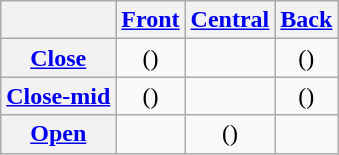<table class="wikitable" style="text-align:center;">
<tr>
<th></th>
<th><a href='#'>Front</a></th>
<th><a href='#'>Central</a></th>
<th><a href='#'>Back</a></th>
</tr>
<tr>
<th><a href='#'>Close</a></th>
<td> ()</td>
<td></td>
<td> ()</td>
</tr>
<tr>
<th><a href='#'>Close-mid</a></th>
<td> ()</td>
<td></td>
<td> ()</td>
</tr>
<tr>
<th><a href='#'>Open</a></th>
<td></td>
<td> ()</td>
<td></td>
</tr>
</table>
